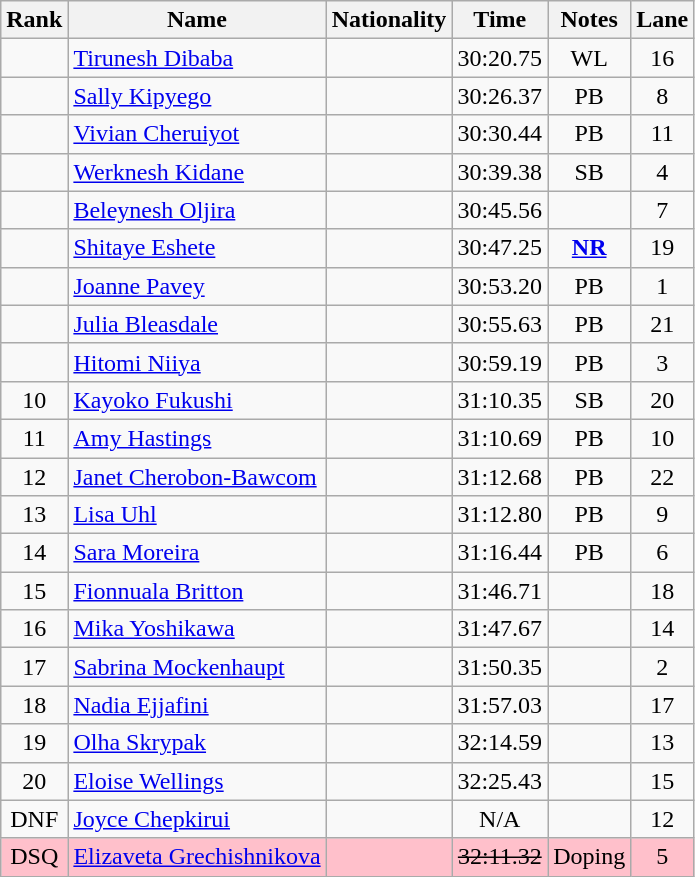<table class="wikitable sortable" style="text-align:center">
<tr>
<th>Rank</th>
<th>Name</th>
<th>Nationality</th>
<th>Time</th>
<th>Notes</th>
<th>Lane</th>
</tr>
<tr>
<td></td>
<td align=left><a href='#'>Tirunesh Dibaba</a></td>
<td align=left></td>
<td>30:20.75</td>
<td>WL</td>
<td>16</td>
</tr>
<tr>
<td></td>
<td align=left><a href='#'>Sally Kipyego</a></td>
<td align=left></td>
<td>30:26.37</td>
<td>PB</td>
<td>8</td>
</tr>
<tr>
<td></td>
<td align=left><a href='#'>Vivian Cheruiyot</a></td>
<td align=left></td>
<td>30:30.44</td>
<td>PB</td>
<td>11</td>
</tr>
<tr>
<td></td>
<td align=left><a href='#'>Werknesh Kidane</a></td>
<td align=left></td>
<td>30:39.38</td>
<td>SB</td>
<td>4</td>
</tr>
<tr>
<td></td>
<td align=left><a href='#'>Beleynesh Oljira</a></td>
<td align=left></td>
<td>30:45.56</td>
<td></td>
<td>7</td>
</tr>
<tr>
<td></td>
<td align=left><a href='#'>Shitaye Eshete</a></td>
<td align=left></td>
<td>30:47.25</td>
<td><strong><a href='#'>NR</a></strong></td>
<td>19</td>
</tr>
<tr>
<td></td>
<td align=left><a href='#'>Joanne Pavey</a></td>
<td align=left></td>
<td>30:53.20</td>
<td>PB</td>
<td>1</td>
</tr>
<tr>
<td></td>
<td align=left><a href='#'>Julia Bleasdale</a></td>
<td align=left></td>
<td>30:55.63</td>
<td>PB</td>
<td>21</td>
</tr>
<tr>
<td></td>
<td align=left><a href='#'>Hitomi Niiya</a></td>
<td align=left></td>
<td>30:59.19</td>
<td>PB</td>
<td>3</td>
</tr>
<tr>
<td>10</td>
<td align=left><a href='#'>Kayoko Fukushi</a></td>
<td align=left></td>
<td>31:10.35</td>
<td>SB</td>
<td>20</td>
</tr>
<tr>
<td>11</td>
<td align=left><a href='#'>Amy Hastings</a></td>
<td align=left></td>
<td>31:10.69</td>
<td>PB</td>
<td>10</td>
</tr>
<tr>
<td>12</td>
<td align=left><a href='#'>Janet Cherobon-Bawcom</a></td>
<td align=left></td>
<td>31:12.68</td>
<td>PB</td>
<td>22</td>
</tr>
<tr>
<td>13</td>
<td align=left><a href='#'>Lisa Uhl</a></td>
<td align=left></td>
<td>31:12.80</td>
<td>PB</td>
<td>9</td>
</tr>
<tr>
<td>14</td>
<td align=left><a href='#'>Sara Moreira</a></td>
<td align=left></td>
<td>31:16.44</td>
<td>PB</td>
<td>6</td>
</tr>
<tr>
<td>15</td>
<td align=left><a href='#'>Fionnuala Britton</a></td>
<td align=left></td>
<td>31:46.71</td>
<td></td>
<td>18</td>
</tr>
<tr>
<td>16</td>
<td align=left><a href='#'>Mika Yoshikawa</a></td>
<td align=left></td>
<td>31:47.67</td>
<td></td>
<td>14</td>
</tr>
<tr>
<td>17</td>
<td align=left><a href='#'>Sabrina Mockenhaupt</a></td>
<td align=left></td>
<td>31:50.35</td>
<td></td>
<td>2</td>
</tr>
<tr>
<td>18</td>
<td align=left><a href='#'>Nadia Ejjafini</a></td>
<td align=left></td>
<td>31:57.03</td>
<td></td>
<td>17</td>
</tr>
<tr>
<td>19</td>
<td align=left><a href='#'>Olha Skrypak</a></td>
<td align=left></td>
<td>32:14.59</td>
<td></td>
<td>13</td>
</tr>
<tr>
<td>20</td>
<td align=left><a href='#'>Eloise Wellings</a></td>
<td align=left></td>
<td>32:25.43</td>
<td></td>
<td>15</td>
</tr>
<tr>
<td>DNF</td>
<td align="left"><a href='#'>Joyce Chepkirui</a></td>
<td align=left></td>
<td>N/A</td>
<td></td>
<td>12</td>
</tr>
<tr bgcolor= pink>
<td>DSQ</td>
<td align=left><a href='#'>Elizaveta Grechishnikova</a></td>
<td align=left></td>
<td><s>32:11.32</s></td>
<td>Doping</td>
<td>5</td>
</tr>
</table>
